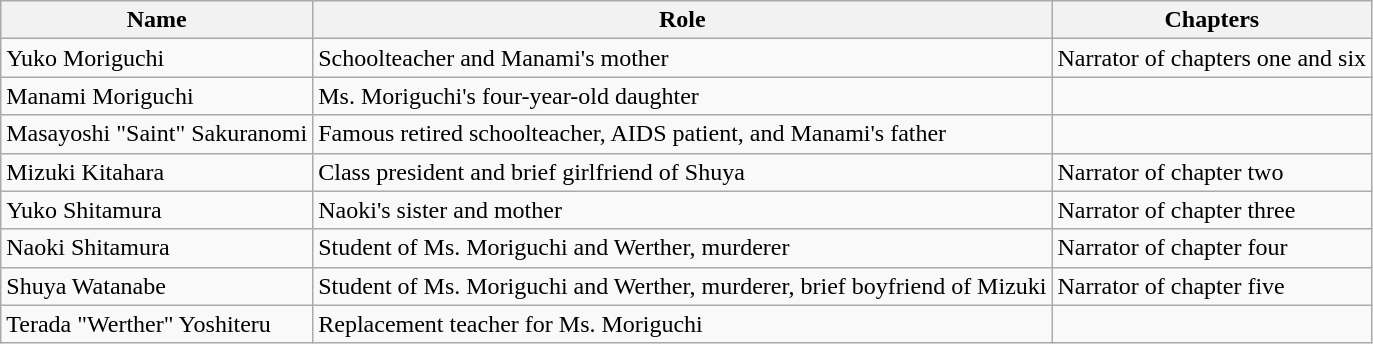<table class="wikitable">
<tr>
<th>Name</th>
<th>Role</th>
<th>Chapters</th>
</tr>
<tr>
<td>Yuko Moriguchi</td>
<td>Schoolteacher and Manami's mother</td>
<td>Narrator of chapters one and six</td>
</tr>
<tr>
<td>Manami Moriguchi</td>
<td>Ms. Moriguchi's four-year-old daughter</td>
<td></td>
</tr>
<tr>
<td>Masayoshi "Saint" Sakuranomi</td>
<td>Famous retired schoolteacher, AIDS patient, and Manami's father</td>
<td></td>
</tr>
<tr>
<td>Mizuki Kitahara</td>
<td>Class president and brief girlfriend of Shuya</td>
<td>Narrator of chapter two</td>
</tr>
<tr>
<td>Yuko Shitamura</td>
<td>Naoki's sister and mother</td>
<td>Narrator of chapter three</td>
</tr>
<tr>
<td>Naoki Shitamura</td>
<td>Student of Ms. Moriguchi and Werther, murderer</td>
<td>Narrator of chapter four</td>
</tr>
<tr>
<td>Shuya Watanabe</td>
<td>Student of Ms. Moriguchi and Werther, murderer, brief boyfriend of Mizuki</td>
<td>Narrator of chapter five</td>
</tr>
<tr>
<td>Terada "Werther" Yoshiteru</td>
<td>Replacement teacher for Ms. Moriguchi</td>
<td></td>
</tr>
</table>
